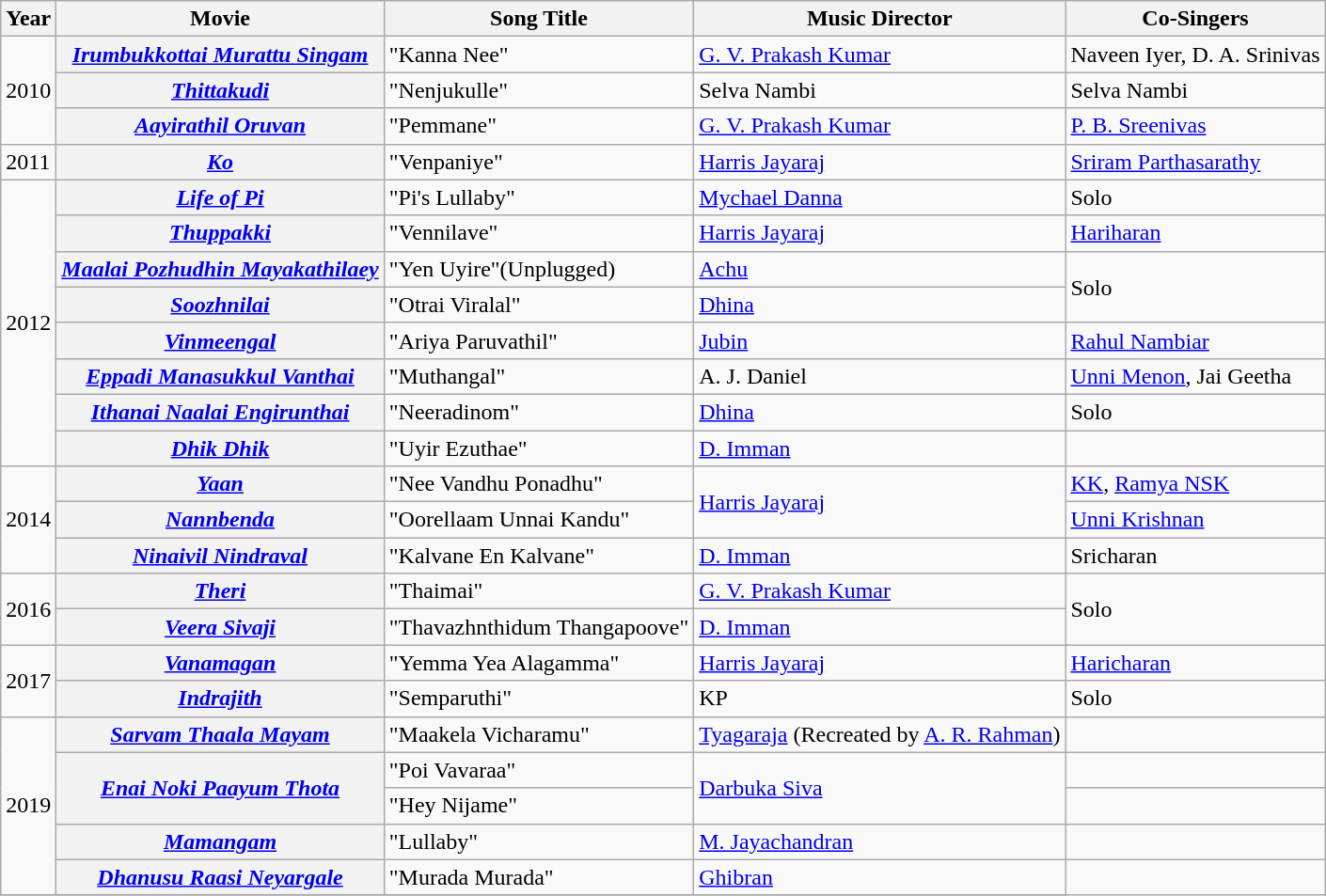<table class="wikitable">
<tr>
<th>Year</th>
<th>Movie</th>
<th>Song Title</th>
<th>Music Director</th>
<th>Co-Singers</th>
</tr>
<tr>
<td rowspan="3">2010</td>
<th><strong><em><a href='#'>Irumbukkottai Murattu Singam</a></em></strong></th>
<td>"Kanna Nee"</td>
<td><a href='#'>G. V. Prakash Kumar</a></td>
<td>Naveen Iyer, D. A. Srinivas</td>
</tr>
<tr>
<th><strong><a href='#'><em>Thittakudi</em></a></strong></th>
<td>"Nenjukulle"</td>
<td>Selva Nambi</td>
<td>Selva Nambi</td>
</tr>
<tr>
<th><strong><a href='#'><em>Aayirathil Oruvan</em></a></strong></th>
<td>"Pemmane"</td>
<td><a href='#'>G. V. Prakash Kumar</a></td>
<td><a href='#'>P. B. Sreenivas</a></td>
</tr>
<tr>
<td>2011</td>
<th><strong><a href='#'><em>Ko</em></a></strong></th>
<td>"Venpaniye"</td>
<td><a href='#'>Harris Jayaraj</a></td>
<td><a href='#'>Sriram Parthasarathy</a></td>
</tr>
<tr>
<td rowspan="8">2012</td>
<th><strong><a href='#'><em>Life of Pi</em></a></strong></th>
<td>"Pi's Lullaby"</td>
<td><a href='#'>Mychael Danna</a></td>
<td>Solo</td>
</tr>
<tr>
<th><strong><em><a href='#'>Thuppakki</a></em></strong></th>
<td>"Vennilave"</td>
<td><a href='#'>Harris Jayaraj</a></td>
<td><a href='#'>Hariharan</a></td>
</tr>
<tr>
<th><strong><em><a href='#'>Maalai Pozhudhin Mayakathilaey</a></em></strong></th>
<td>"Yen Uyire"(Unplugged)</td>
<td><a href='#'>Achu</a></td>
<td rowspan="2">Solo</td>
</tr>
<tr>
<th><strong><a href='#'><em>Soozhnilai</em></a></strong></th>
<td>"Otrai Viralal"</td>
<td><a href='#'>Dhina</a></td>
</tr>
<tr>
<th><strong><em><a href='#'>Vinmeengal</a></em></strong></th>
<td>"Ariya Paruvathil"</td>
<td><a href='#'>Jubin</a></td>
<td><a href='#'>Rahul Nambiar</a></td>
</tr>
<tr>
<th><strong><em><a href='#'>Eppadi Manasukkul Vanthai</a></em></strong></th>
<td>"Muthangal"</td>
<td>A. J. Daniel</td>
<td><a href='#'>Unni Menon</a>, Jai Geetha</td>
</tr>
<tr>
<th><strong><a href='#'><em>Ithanai Naalai Engirunthai</em></a></strong></th>
<td>"Neeradinom"</td>
<td><a href='#'>Dhina</a></td>
<td>Solo</td>
</tr>
<tr>
<th><a href='#'><em>Dhik Dhik</em></a></th>
<td>"Uyir Ezuthae"</td>
<td><a href='#'>D. Imman</a></td>
<td></td>
</tr>
<tr>
<td rowspan="3">2014</td>
<th><strong><a href='#'><em>Yaan</em></a></strong></th>
<td>"Nee Vandhu Ponadhu"</td>
<td rowspan="2"><a href='#'>Harris Jayaraj</a></td>
<td><a href='#'>KK</a>, <a href='#'>Ramya NSK</a></td>
</tr>
<tr>
<th><strong><em><a href='#'>Nannbenda</a></em></strong></th>
<td>"Oorellaam Unnai Kandu"</td>
<td><a href='#'>Unni Krishnan</a></td>
</tr>
<tr>
<th><strong><a href='#'><em>Ninaivil Nindraval</em></a></strong></th>
<td>"Kalvane En Kalvane"</td>
<td><a href='#'>D. Imman</a></td>
<td>Sricharan</td>
</tr>
<tr>
<td rowspan="2">2016</td>
<th><strong><a href='#'><em>Theri</em></a></strong></th>
<td>"Thaimai"</td>
<td><a href='#'>G. V. Prakash Kumar</a></td>
<td rowspan="2">Solo</td>
</tr>
<tr>
<th><strong><em><a href='#'>Veera Sivaji</a></em></strong></th>
<td>"Thavazhnthidum Thangapoove"</td>
<td><a href='#'>D. Imman</a></td>
</tr>
<tr>
<td rowspan="2">2017</td>
<th><strong><em><a href='#'>Vanamagan</a></em></strong></th>
<td>"Yemma Yea Alagamma"</td>
<td><a href='#'>Harris Jayaraj</a></td>
<td><a href='#'>Haricharan</a></td>
</tr>
<tr>
<th><strong><a href='#'><em>Indrajith</em></a></strong></th>
<td>"Semparuthi"</td>
<td>KP</td>
<td>Solo</td>
</tr>
<tr>
<td rowspan="5">2019</td>
<th><em><a href='#'>Sarvam Thaala Mayam</a></em></th>
<td>"Maakela Vicharamu"</td>
<td><a href='#'>Tyagaraja</a> (Recreated by <a href='#'>A. R. Rahman</a>)</td>
<td></td>
</tr>
<tr>
<th rowspan="2"><em><a href='#'>Enai Noki Paayum Thota</a></em></th>
<td>"Poi Vavaraa"</td>
<td rowspan="2"><a href='#'>Darbuka Siva</a></td>
<td></td>
</tr>
<tr>
<td>"Hey Nijame"</td>
<td></td>
</tr>
<tr>
<th><a href='#'><em>Mamangam</em></a></th>
<td>"Lullaby"</td>
<td><a href='#'>M. Jayachandran</a></td>
<td></td>
</tr>
<tr>
<th><em><a href='#'>Dhanusu Raasi Neyargale</a></em></th>
<td>"Murada Murada"</td>
<td><a href='#'>Ghibran</a></td>
</tr>
<tr>
</tr>
</table>
